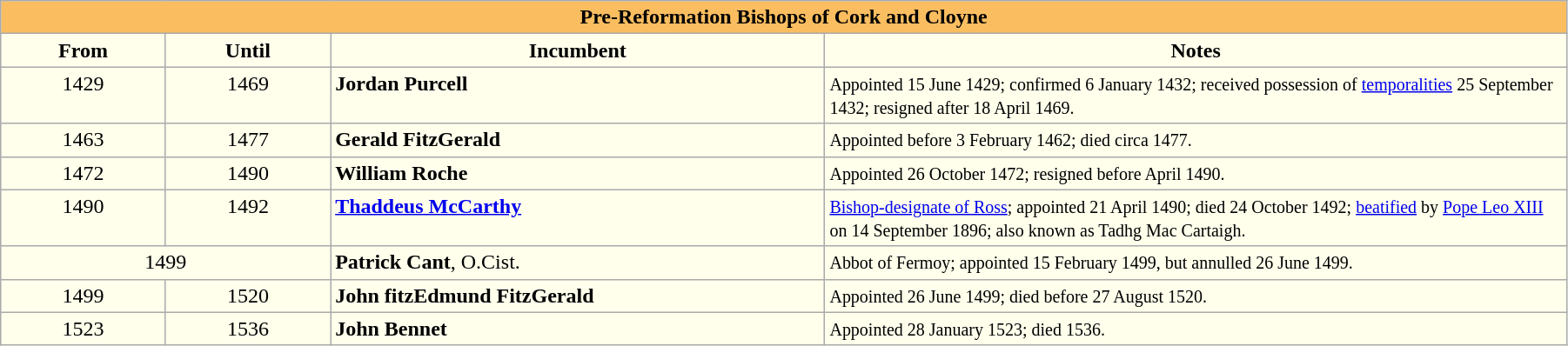<table class="wikitable" style="width:95%; border:1">
<tr>
<th style="background-color:#FABE60" colspan="4">Pre-Reformation Bishops of Cork and Cloyne</th>
</tr>
<tr align=center>
<th style="background-color:#ffffec" width="10%">From</th>
<th style="background-color:#ffffec" width="10%">Until</th>
<th style="background-color:#ffffec" width="30%">Incumbent</th>
<th style="background-color:#ffffec" width="45%">Notes</th>
</tr>
<tr valign=top bgcolor="#ffffec">
<td align=center>1429</td>
<td align=center>1469</td>
<td><strong>Jordan Purcell</strong></td>
<td><small>Appointed 15 June 1429; confirmed 6 January 1432; received possession of <a href='#'>temporalities</a> 25 September 1432; resigned after 18 April 1469.</small></td>
</tr>
<tr valign=top bgcolor="#ffffec">
<td align=center>1463</td>
<td align=center>1477</td>
<td><strong>Gerald FitzGerald</strong></td>
<td><small>Appointed before 3 February 1462; died circa 1477.</small></td>
</tr>
<tr valign=top bgcolor="#ffffec">
<td align=center>1472</td>
<td align=center>1490</td>
<td><strong>William Roche</strong></td>
<td><small>Appointed 26 October 1472; resigned before April 1490.</small></td>
</tr>
<tr valign=top bgcolor="#ffffec">
<td align=center>1490</td>
<td align=center>1492</td>
<td><strong><a href='#'>Thaddeus McCarthy</a></strong></td>
<td><small><a href='#'>Bishop-designate of Ross</a>; appointed 21 April 1490; died 24 October 1492; <a href='#'>beatified</a> by <a href='#'>Pope Leo XIII</a> on 14 September 1896; also known as Tadhg Mac Cartaigh.</small></td>
</tr>
<tr valign=top bgcolor="#ffffec">
<td colspan=2 align=center>1499</td>
<td><strong>Patrick Cant</strong>, O.Cist.</td>
<td><small>Abbot of Fermoy; appointed 15 February 1499, but annulled 26 June 1499.</small></td>
</tr>
<tr valign=top bgcolor="#ffffec">
<td align=center>1499</td>
<td align=center>1520</td>
<td><strong>John fitzEdmund FitzGerald</strong></td>
<td><small>Appointed 26 June 1499; died before 27 August 1520.</small></td>
</tr>
<tr valign=top bgcolor="#ffffec">
<td align=center>1523</td>
<td align=center>1536</td>
<td><strong>John Bennet</strong></td>
<td><small>Appointed 28 January 1523; died 1536.</small></td>
</tr>
</table>
